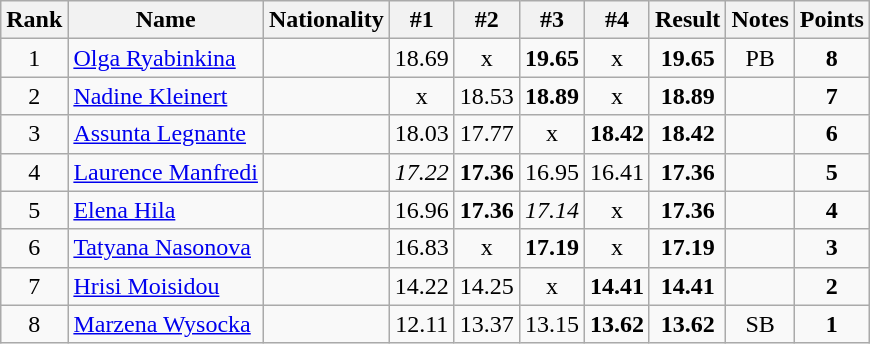<table class="wikitable sortable" style="text-align:center">
<tr>
<th>Rank</th>
<th>Name</th>
<th>Nationality</th>
<th>#1</th>
<th>#2</th>
<th>#3</th>
<th>#4</th>
<th>Result</th>
<th>Notes</th>
<th>Points</th>
</tr>
<tr>
<td>1</td>
<td align=left><a href='#'>Olga Ryabinkina</a></td>
<td align=left></td>
<td>18.69</td>
<td>x</td>
<td><strong>19.65</strong></td>
<td>x</td>
<td><strong>19.65</strong></td>
<td>PB</td>
<td><strong>8</strong></td>
</tr>
<tr>
<td>2</td>
<td align=left><a href='#'>Nadine Kleinert</a></td>
<td align=left></td>
<td>x</td>
<td>18.53</td>
<td><strong>18.89</strong></td>
<td>x</td>
<td><strong>18.89</strong></td>
<td></td>
<td><strong>7</strong></td>
</tr>
<tr>
<td>3</td>
<td align=left><a href='#'>Assunta Legnante</a></td>
<td align=left></td>
<td>18.03</td>
<td>17.77</td>
<td>x</td>
<td><strong>18.42</strong></td>
<td><strong>18.42</strong></td>
<td></td>
<td><strong>6</strong></td>
</tr>
<tr>
<td>4</td>
<td align=left><a href='#'>Laurence Manfredi</a></td>
<td align=left></td>
<td><em>17.22</em></td>
<td><strong>17.36</strong></td>
<td>16.95</td>
<td>16.41</td>
<td><strong>17.36</strong></td>
<td></td>
<td><strong>5</strong></td>
</tr>
<tr>
<td>5</td>
<td align=left><a href='#'>Elena Hila</a></td>
<td align=left></td>
<td>16.96</td>
<td><strong>17.36</strong></td>
<td><em>17.14</em></td>
<td>x</td>
<td><strong>17.36</strong></td>
<td></td>
<td><strong>4</strong></td>
</tr>
<tr>
<td>6</td>
<td align=left><a href='#'>Tatyana Nasonova</a></td>
<td align=left></td>
<td>16.83</td>
<td>x</td>
<td><strong>17.19</strong></td>
<td>x</td>
<td><strong>17.19</strong></td>
<td></td>
<td><strong>3</strong></td>
</tr>
<tr>
<td>7</td>
<td align=left><a href='#'>Hrisi Moisidou</a></td>
<td align=left></td>
<td>14.22</td>
<td>14.25</td>
<td>x</td>
<td><strong>14.41</strong></td>
<td><strong>14.41</strong></td>
<td></td>
<td><strong>2</strong></td>
</tr>
<tr>
<td>8</td>
<td align=left><a href='#'>Marzena Wysocka</a></td>
<td align=left></td>
<td>12.11</td>
<td>13.37</td>
<td>13.15</td>
<td><strong>13.62</strong></td>
<td><strong>13.62</strong></td>
<td>SB</td>
<td><strong>1</strong></td>
</tr>
</table>
